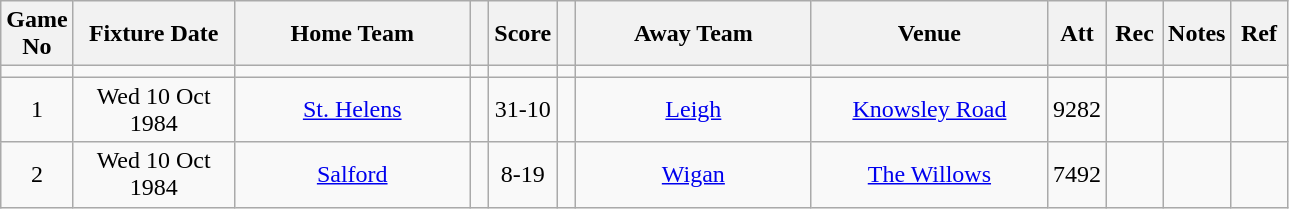<table class="wikitable" style="text-align:center;">
<tr>
<th width=20 abbr="No">Game No</th>
<th width=100 abbr="Date">Fixture Date</th>
<th width=150 abbr="Home Team">Home Team</th>
<th width=5 abbr="space"></th>
<th width=20 abbr="Score">Score</th>
<th width=5 abbr="space"></th>
<th width=150 abbr="Away Team">Away Team</th>
<th width=150 abbr="Venue">Venue</th>
<th width=30 abbr="Att">Att</th>
<th width=30 abbr="Rec">Rec</th>
<th width=20 abbr="Notes">Notes</th>
<th width=30 abbr="Ref">Ref</th>
</tr>
<tr>
<td></td>
<td></td>
<td></td>
<td></td>
<td></td>
<td></td>
<td></td>
<td></td>
<td></td>
<td></td>
<td></td>
</tr>
<tr>
<td>1</td>
<td>Wed 10 Oct 1984</td>
<td><a href='#'>St. Helens</a></td>
<td></td>
<td>31-10</td>
<td></td>
<td><a href='#'>Leigh</a></td>
<td><a href='#'>Knowsley Road</a></td>
<td>9282</td>
<td></td>
<td></td>
<td></td>
</tr>
<tr>
<td>2</td>
<td>Wed 10 Oct 1984</td>
<td><a href='#'>Salford</a></td>
<td></td>
<td>8-19</td>
<td></td>
<td><a href='#'>Wigan</a></td>
<td><a href='#'>The Willows</a></td>
<td>7492</td>
<td></td>
<td></td>
<td></td>
</tr>
</table>
